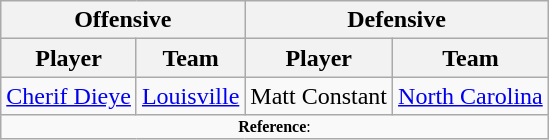<table class="wikitable" style="text-align: center;">
<tr>
<th colspan="2">Offensive</th>
<th colspan="2">Defensive</th>
</tr>
<tr>
<th>Player</th>
<th>Team</th>
<th>Player</th>
<th>Team</th>
</tr>
<tr>
<td><a href='#'>Cherif Dieye</a></td>
<td><a href='#'>Louisville</a></td>
<td>Matt Constant</td>
<td><a href='#'>North Carolina</a></td>
</tr>
<tr>
<td colspan="12"  style="font-size:8pt; text-align:center;"><strong>Reference</strong>:</td>
</tr>
</table>
